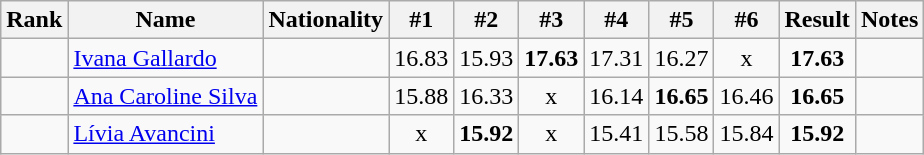<table class="wikitable sortable" style="text-align:center">
<tr>
<th>Rank</th>
<th>Name</th>
<th>Nationality</th>
<th>#1</th>
<th>#2</th>
<th>#3</th>
<th>#4</th>
<th>#5</th>
<th>#6</th>
<th>Result</th>
<th>Notes</th>
</tr>
<tr>
<td></td>
<td align=left><a href='#'>Ivana Gallardo</a></td>
<td align=left></td>
<td>16.83</td>
<td>15.93</td>
<td><strong>17.63</strong></td>
<td>17.31</td>
<td>16.27</td>
<td>x</td>
<td><strong>17.63</strong></td>
<td></td>
</tr>
<tr>
<td></td>
<td align=left><a href='#'>Ana Caroline Silva</a></td>
<td align=left></td>
<td>15.88</td>
<td>16.33</td>
<td>x</td>
<td>16.14</td>
<td><strong>16.65</strong></td>
<td>16.46</td>
<td><strong>16.65</strong></td>
<td></td>
</tr>
<tr>
<td></td>
<td align=left><a href='#'>Lívia Avancini</a></td>
<td align=left></td>
<td>x</td>
<td><strong>15.92</strong></td>
<td>x</td>
<td>15.41</td>
<td>15.58</td>
<td>15.84</td>
<td><strong>15.92</strong></td>
<td></td>
</tr>
</table>
